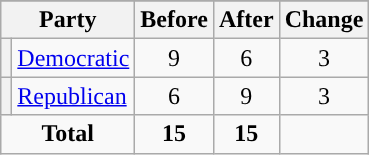<table class="wikitable" style="text-align:center;">
<tr>
</tr>
<tr>
<th colspan=2>Party</th>
<th>Before</th>
<th>After</th>
<th>Change</th>
</tr>
<tr>
<th style="background-color:"></th>
<td style="text-align:left;"><a href='#'>Democratic</a></td>
<td>9</td>
<td>6</td>
<td> 3</td>
</tr>
<tr>
<th style="background-color:"></th>
<td style="text-align:left;"><a href='#'>Republican</a></td>
<td>6</td>
<td>9</td>
<td> 3</td>
</tr>
<tr>
<td colspan=2><strong>Total</strong></td>
<td><strong>15</strong></td>
<td><strong>15</strong></td>
<td></td>
</tr>
</table>
